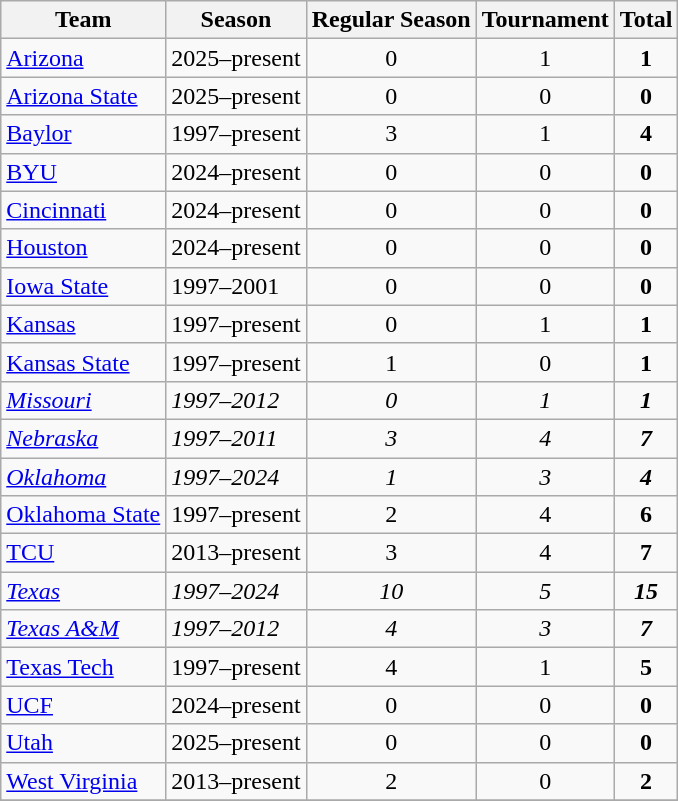<table class="wikitable sortable">
<tr>
<th scope="col">Team</th>
<th scope="col">Season</th>
<th scope="col">Regular Season</th>
<th scope="col">Tournament</th>
<th scope="col">Total</th>
</tr>
<tr>
<td><a href='#'>Arizona</a></td>
<td>2025–present</td>
<td style="text-align: center;">0</td>
<td style="text-align: center;">1</td>
<td style="text-align: center;"><strong>1</strong></td>
</tr>
<tr>
<td><a href='#'>Arizona State</a></td>
<td>2025–present</td>
<td style="text-align: center;">0</td>
<td style="text-align: center;">0</td>
<td style="text-align: center;"><strong>0</strong></td>
</tr>
<tr>
<td><a href='#'>Baylor</a></td>
<td>1997–present</td>
<td style="text-align: center;">3</td>
<td style="text-align: center;">1</td>
<td style="text-align: center;"><strong>4</strong></td>
</tr>
<tr>
<td><a href='#'>BYU</a></td>
<td>2024–present</td>
<td align=center>0</td>
<td align=center>0</td>
<td align=center><strong>0</strong></td>
</tr>
<tr>
<td><a href='#'>Cincinnati</a></td>
<td>2024–present</td>
<td align=center>0</td>
<td align=center>0</td>
<td align=center><strong>0</strong></td>
</tr>
<tr>
<td><a href='#'>Houston</a></td>
<td>2024–present</td>
<td align=center>0</td>
<td align=center>0</td>
<td align=center><strong>0</strong></td>
</tr>
<tr>
<td><a href='#'>Iowa State</a></td>
<td>1997–2001</td>
<td style="text-align: center;">0</td>
<td style="text-align: center;">0</td>
<td style="text-align: center;"><strong>0</strong></td>
</tr>
<tr>
<td><a href='#'>Kansas</a></td>
<td>1997–present</td>
<td style="text-align: center;">0</td>
<td style="text-align: center;">1</td>
<td style="text-align: center;"><strong>1</strong></td>
</tr>
<tr>
<td><a href='#'>Kansas State</a></td>
<td>1997–present</td>
<td style="text-align: center;">1</td>
<td style="text-align: center;">0</td>
<td style="text-align: center;"><strong>1</strong></td>
</tr>
<tr>
<td><em><a href='#'>Missouri</a></em></td>
<td><em>1997–2012</em></td>
<td style="text-align: center;"><em>0</em></td>
<td style="text-align: center;"><em>1</em></td>
<td style="text-align: center;"><strong><em>1</em></strong></td>
</tr>
<tr>
<td><em><a href='#'>Nebraska</a></em></td>
<td><em>1997–2011</em></td>
<td style="text-align: center;"><em>3</em></td>
<td style="text-align: center;"><em>4</em></td>
<td style="text-align: center;"><strong><em>7</em></strong></td>
</tr>
<tr>
<td><em><a href='#'>Oklahoma</a></em></td>
<td><em>1997–2024</em></td>
<td style="text-align: center;"><em>1</em></td>
<td style="text-align: center;"><em>3</em></td>
<td style="text-align: center;"><strong><em>4</em></strong></td>
</tr>
<tr>
<td><a href='#'>Oklahoma State</a></td>
<td>1997–present</td>
<td style="text-align: center;">2</td>
<td style="text-align: center;">4</td>
<td style="text-align: center;"><strong>6</strong></td>
</tr>
<tr>
<td><a href='#'>TCU</a></td>
<td>2013–present</td>
<td style="text-align: center;">3</td>
<td style="text-align: center;">4</td>
<td style="text-align: center;"><strong>7</strong></td>
</tr>
<tr>
<td><em><a href='#'>Texas</a></em></td>
<td><em>1997–2024</em></td>
<td style="text-align: center;"><em>10</em></td>
<td style="text-align: center;"><em>5</em></td>
<td style="text-align: center;"><strong><em>15</em></strong></td>
</tr>
<tr>
<td><em><a href='#'>Texas A&M</a></em></td>
<td><em>1997–2012</em></td>
<td style="text-align: center;"><em>4</em></td>
<td style="text-align: center;"><em>3</em></td>
<td style="text-align: center;"><strong><em>7</em></strong></td>
</tr>
<tr>
<td><a href='#'>Texas Tech</a></td>
<td>1997–present</td>
<td style="text-align: center;">4</td>
<td style="text-align: center;">1</td>
<td style="text-align: center;"><strong>5</strong></td>
</tr>
<tr>
<td><a href='#'>UCF</a></td>
<td>2024–present</td>
<td align=center>0</td>
<td align=center>0</td>
<td align=center><strong>0</strong></td>
</tr>
<tr>
<td><a href='#'>Utah</a></td>
<td>2025–present</td>
<td style="text-align: center;">0</td>
<td style="text-align: center;">0</td>
<td style="text-align: center;"><strong>0</strong></td>
</tr>
<tr>
<td><a href='#'>West Virginia</a></td>
<td>2013–present</td>
<td style="text-align: center;">2</td>
<td style="text-align: center;">0</td>
<td style="text-align: center;"><strong>2</strong></td>
</tr>
<tr>
</tr>
</table>
